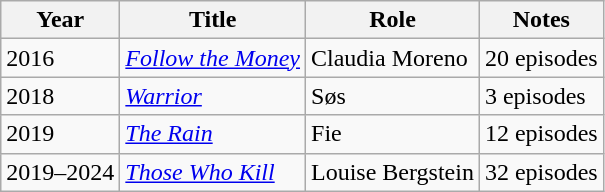<table class="wikitable sortable">
<tr>
<th>Year</th>
<th>Title</th>
<th>Role</th>
<th class="unsortable">Notes</th>
</tr>
<tr>
<td>2016</td>
<td><em><a href='#'>Follow the Money</a></em></td>
<td>Claudia Moreno</td>
<td>20 episodes</td>
</tr>
<tr>
<td>2018</td>
<td><em><a href='#'>Warrior</a></em></td>
<td>Søs</td>
<td>3 episodes</td>
</tr>
<tr>
<td>2019</td>
<td><em><a href='#'>The Rain</a></em></td>
<td>Fie</td>
<td>12 episodes</td>
</tr>
<tr>
<td>2019–2024</td>
<td><em><a href='#'>Those Who Kill</a></em></td>
<td>Louise Bergstein</td>
<td>32 episodes</td>
</tr>
</table>
